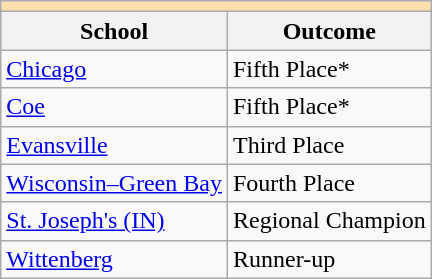<table class="wikitable" style="float:left; margin-right:1em;">
<tr>
<th colspan="3" style="background:#ffdead;"></th>
</tr>
<tr>
<th>School</th>
<th>Outcome</th>
</tr>
<tr>
<td><a href='#'>Chicago</a></td>
<td>Fifth Place*</td>
</tr>
<tr>
<td><a href='#'>Coe</a></td>
<td>Fifth Place*</td>
</tr>
<tr>
<td><a href='#'>Evansville</a></td>
<td>Third Place</td>
</tr>
<tr>
<td><a href='#'>Wisconsin–Green Bay</a></td>
<td>Fourth Place</td>
</tr>
<tr>
<td><a href='#'>St. Joseph's (IN)</a></td>
<td>Regional Champion</td>
</tr>
<tr>
<td><a href='#'>Wittenberg</a></td>
<td>Runner-up</td>
</tr>
</table>
